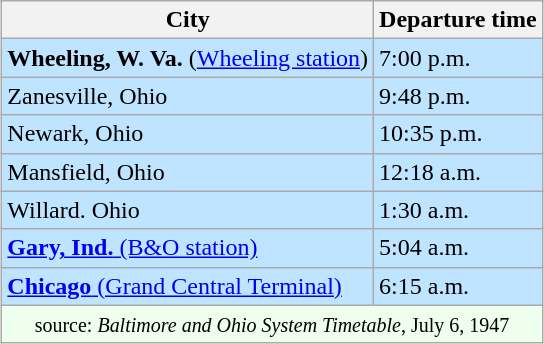<table class="wikitable" style="margin:1em auto;">
<tr>
<th>City</th>
<th>Departure time</th>
</tr>
<tr style="background-color:#BFE4FF">
<td><strong>Wheeling, W. Va.</strong> (<a href='#'>Wheeling station</a>)</td>
<td>7:00 p.m.</td>
</tr>
<tr style="background-color:#BFE4FF">
<td>Zanesville, Ohio</td>
<td>9:48 p.m.</td>
</tr>
<tr style="background-color:#BFE4FF">
<td>Newark, Ohio</td>
<td>10:35 p.m.</td>
</tr>
<tr style="background-color:#BFE4FF">
<td>Mansfield, Ohio</td>
<td>12:18 a.m.</td>
</tr>
<tr style="background-color:#BFE4FF">
<td>Willard. Ohio</td>
<td>1:30 a.m.</td>
</tr>
<tr style="background-color:#BFE4FF">
<td><a href='#'><strong>Gary, Ind.</strong> (B&O station)</a></td>
<td>5:04 a.m.</td>
</tr>
<tr style="background-color:#BFE4FF">
<td><a href='#'><strong>Chicago</strong> (Grand Central Terminal)</a></td>
<td>6:15 a.m.</td>
</tr>
<tr align="center" bgcolor=#eeffee>
<td colspan="2"><small>source: <em>Baltimore and Ohio System Timetable</em>, July 6, 1947</small></td>
</tr>
</table>
